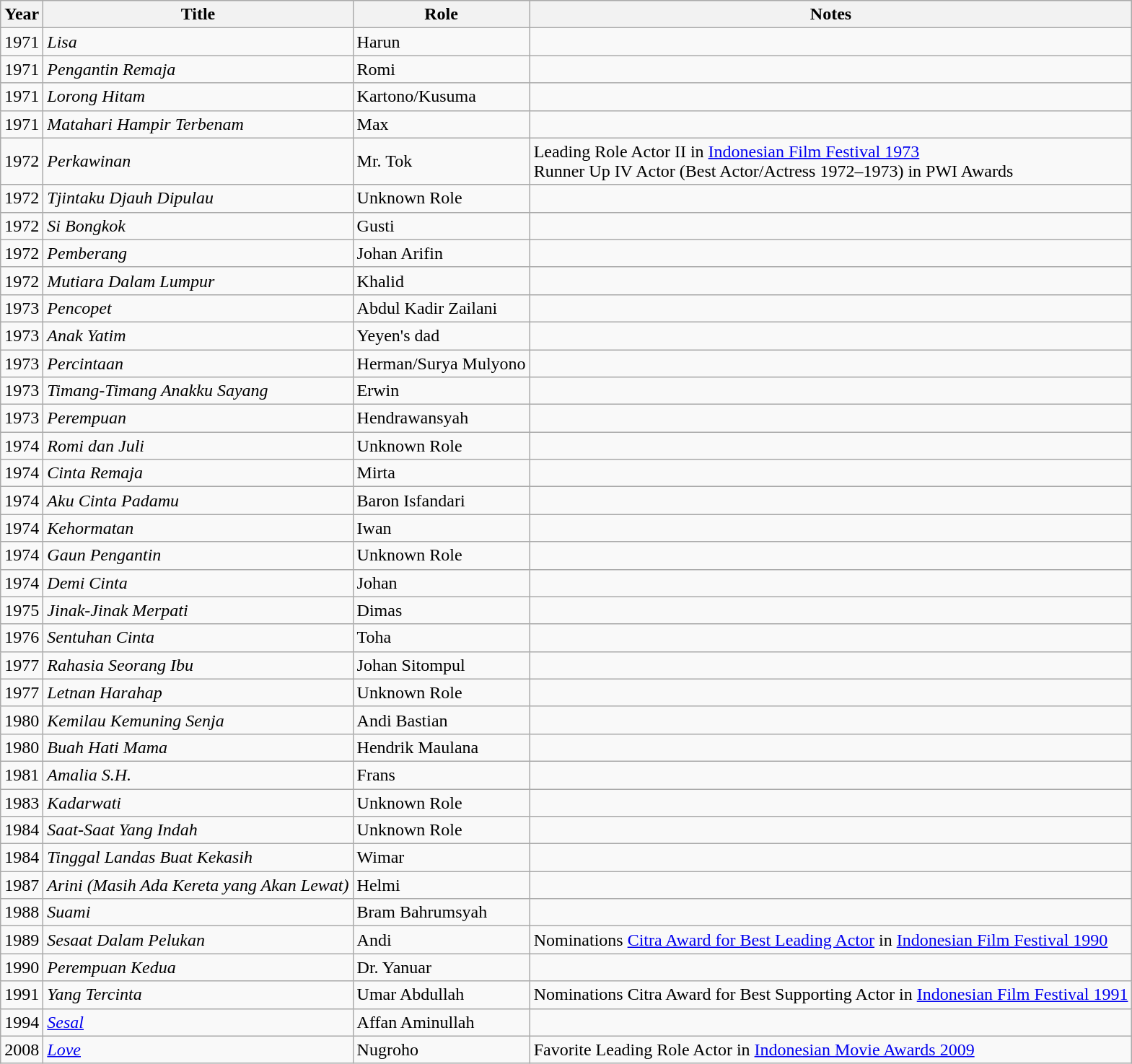<table class="wikitable">
<tr>
<th>Year</th>
<th>Title</th>
<th>Role</th>
<th>Notes</th>
</tr>
<tr>
<td>1971</td>
<td><em>Lisa</em></td>
<td>Harun</td>
<td></td>
</tr>
<tr>
<td>1971</td>
<td><em>Pengantin Remaja</em></td>
<td>Romi</td>
<td></td>
</tr>
<tr>
<td>1971</td>
<td><em>Lorong Hitam</em></td>
<td>Kartono/Kusuma</td>
<td></td>
</tr>
<tr>
<td>1971</td>
<td><em>Matahari Hampir Terbenam</em></td>
<td>Max</td>
<td></td>
</tr>
<tr>
<td>1972</td>
<td><em>Perkawinan</em></td>
<td>Mr. Tok</td>
<td>Leading Role Actor II in <a href='#'>Indonesian Film Festival 1973</a><br>Runner Up IV Actor (Best Actor/Actress 1972–1973) in PWI Awards</td>
</tr>
<tr>
<td>1972</td>
<td><em>Tjintaku Djauh Dipulau</em></td>
<td>Unknown Role</td>
<td></td>
</tr>
<tr>
<td>1972</td>
<td><em>Si Bongkok</em></td>
<td>Gusti</td>
<td></td>
</tr>
<tr>
<td>1972</td>
<td><em>Pemberang</em></td>
<td>Johan Arifin</td>
<td></td>
</tr>
<tr>
<td>1972</td>
<td><em>Mutiara Dalam Lumpur</em></td>
<td>Khalid</td>
<td></td>
</tr>
<tr>
<td>1973</td>
<td><em>Pencopet</em></td>
<td>Abdul Kadir Zailani</td>
<td></td>
</tr>
<tr>
<td>1973</td>
<td><em>Anak Yatim</em></td>
<td>Yeyen's dad</td>
<td></td>
</tr>
<tr>
<td>1973</td>
<td><em>Percintaan</em></td>
<td>Herman/Surya Mulyono</td>
<td></td>
</tr>
<tr>
<td>1973</td>
<td><em>Timang-Timang Anakku Sayang</em></td>
<td>Erwin</td>
<td></td>
</tr>
<tr>
<td>1973</td>
<td><em>Perempuan</em></td>
<td>Hendrawansyah</td>
<td></td>
</tr>
<tr>
<td>1974</td>
<td><em>Romi dan Juli</em></td>
<td>Unknown Role</td>
<td></td>
</tr>
<tr>
<td>1974</td>
<td><em>Cinta Remaja</em></td>
<td>Mirta</td>
<td></td>
</tr>
<tr>
<td>1974</td>
<td><em>Aku Cinta Padamu</em></td>
<td>Baron Isfandari</td>
<td></td>
</tr>
<tr>
<td>1974</td>
<td><em>Kehormatan</em></td>
<td>Iwan</td>
<td></td>
</tr>
<tr>
<td>1974</td>
<td><em>Gaun Pengantin</em></td>
<td>Unknown Role</td>
<td></td>
</tr>
<tr>
<td>1974</td>
<td><em>Demi Cinta</em></td>
<td>Johan</td>
<td></td>
</tr>
<tr>
<td>1975</td>
<td><em>Jinak-Jinak Merpati</em></td>
<td>Dimas</td>
<td></td>
</tr>
<tr>
<td>1976</td>
<td><em>Sentuhan Cinta</em></td>
<td>Toha</td>
<td></td>
</tr>
<tr>
<td>1977</td>
<td><em>Rahasia Seorang Ibu</em></td>
<td>Johan Sitompul</td>
<td></td>
</tr>
<tr>
<td>1977</td>
<td><em>Letnan Harahap</em></td>
<td>Unknown Role</td>
<td></td>
</tr>
<tr>
<td>1980</td>
<td><em>Kemilau Kemuning Senja</em></td>
<td>Andi Bastian</td>
<td></td>
</tr>
<tr>
<td>1980</td>
<td><em>Buah Hati Mama</em></td>
<td>Hendrik Maulana</td>
<td></td>
</tr>
<tr>
<td>1981</td>
<td><em>Amalia S.H.</em></td>
<td>Frans</td>
<td></td>
</tr>
<tr>
<td>1983</td>
<td><em>Kadarwati</em></td>
<td>Unknown Role</td>
<td></td>
</tr>
<tr>
<td>1984</td>
<td><em>Saat-Saat Yang Indah</em></td>
<td>Unknown Role</td>
<td></td>
</tr>
<tr>
<td>1984</td>
<td><em>Tinggal Landas Buat Kekasih</em></td>
<td>Wimar</td>
<td></td>
</tr>
<tr>
<td>1987</td>
<td><em>Arini (Masih Ada Kereta yang Akan Lewat)</em></td>
<td>Helmi</td>
<td></td>
</tr>
<tr>
<td>1988</td>
<td><em>Suami</em></td>
<td>Bram Bahrumsyah</td>
<td></td>
</tr>
<tr>
<td>1989</td>
<td><em>Sesaat Dalam Pelukan</em></td>
<td>Andi</td>
<td>Nominations <a href='#'>Citra Award for Best Leading Actor</a> in <a href='#'>Indonesian Film Festival 1990</a></td>
</tr>
<tr>
<td>1990</td>
<td><em>Perempuan Kedua</em></td>
<td>Dr. Yanuar</td>
<td></td>
</tr>
<tr>
<td>1991</td>
<td><em>Yang Tercinta</em></td>
<td>Umar Abdullah</td>
<td>Nominations Citra Award for Best Supporting Actor in <a href='#'>Indonesian Film Festival 1991</a></td>
</tr>
<tr>
<td>1994</td>
<td><em><a href='#'>Sesal</a></em></td>
<td>Affan Aminullah</td>
<td></td>
</tr>
<tr>
<td>2008</td>
<td><em><a href='#'>Love</a></em></td>
<td>Nugroho</td>
<td>Favorite Leading Role Actor in <a href='#'>Indonesian Movie Awards 2009</a></td>
</tr>
</table>
